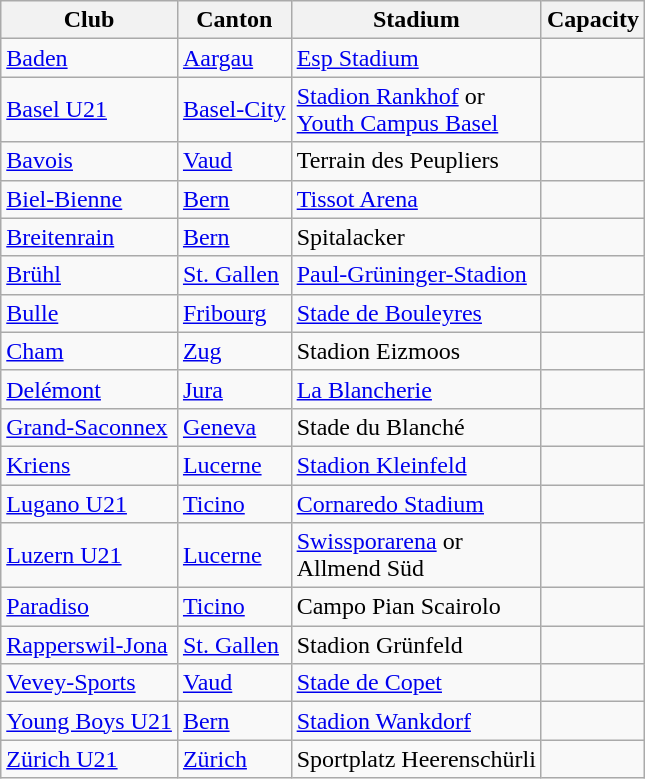<table class="wikitable">
<tr>
<th>Club</th>
<th>Canton</th>
<th>Stadium</th>
<th>Capacity</th>
</tr>
<tr>
<td><a href='#'>Baden</a></td>
<td><a href='#'>Aargau</a></td>
<td><a href='#'>Esp Stadium</a></td>
<td></td>
</tr>
<tr>
<td><a href='#'>Basel U21</a></td>
<td><a href='#'>Basel-City</a></td>
<td><a href='#'>Stadion Rankhof</a> or<br><a href='#'>Youth Campus Basel</a></td>
<td><br></td>
</tr>
<tr>
<td><a href='#'>Bavois</a></td>
<td><a href='#'>Vaud</a></td>
<td>Terrain des Peupliers</td>
<td></td>
</tr>
<tr>
<td><a href='#'>Biel-Bienne</a></td>
<td><a href='#'>Bern</a></td>
<td><a href='#'>Tissot Arena</a></td>
<td></td>
</tr>
<tr>
<td><a href='#'>Breitenrain</a></td>
<td><a href='#'>Bern</a></td>
<td>Spitalacker</td>
<td></td>
</tr>
<tr>
<td><a href='#'>Brühl</a></td>
<td><a href='#'>St. Gallen</a></td>
<td><a href='#'>Paul-Grüninger-Stadion</a></td>
<td></td>
</tr>
<tr>
<td><a href='#'>Bulle</a></td>
<td><a href='#'>Fribourg</a></td>
<td><a href='#'>Stade de Bouleyres</a></td>
<td></td>
</tr>
<tr>
<td><a href='#'>Cham</a></td>
<td><a href='#'>Zug</a></td>
<td>Stadion Eizmoos</td>
<td></td>
</tr>
<tr>
<td><a href='#'>Delémont</a></td>
<td><a href='#'>Jura</a></td>
<td><a href='#'>La Blancherie</a></td>
<td></td>
</tr>
<tr>
<td><a href='#'>Grand-Saconnex</a></td>
<td><a href='#'>Geneva</a></td>
<td>Stade du Blanché</td>
<td></td>
</tr>
<tr>
<td><a href='#'>Kriens</a></td>
<td><a href='#'>Lucerne</a></td>
<td><a href='#'>Stadion Kleinfeld</a></td>
<td></td>
</tr>
<tr>
<td><a href='#'>Lugano U21</a></td>
<td><a href='#'>Ticino</a></td>
<td><a href='#'>Cornaredo Stadium</a></td>
<td></td>
</tr>
<tr>
<td><a href='#'>Luzern U21</a></td>
<td><a href='#'>Lucerne</a></td>
<td><a href='#'>Swissporarena</a> or<br>Allmend Süd</td>
<td><br></td>
</tr>
<tr>
<td><a href='#'>Paradiso</a></td>
<td><a href='#'>Ticino</a></td>
<td>Campo Pian Scairolo</td>
<td></td>
</tr>
<tr>
<td><a href='#'>Rapperswil-Jona</a></td>
<td><a href='#'>St. Gallen</a></td>
<td>Stadion Grünfeld</td>
<td></td>
</tr>
<tr>
<td><a href='#'>Vevey-Sports</a></td>
<td><a href='#'>Vaud</a></td>
<td><a href='#'>Stade de Copet</a></td>
<td></td>
</tr>
<tr>
<td><a href='#'>Young Boys U21</a></td>
<td><a href='#'>Bern</a></td>
<td><a href='#'>Stadion Wankdorf</a></td>
<td></td>
</tr>
<tr>
<td><a href='#'>Zürich U21</a></td>
<td><a href='#'>Zürich</a></td>
<td>Sportplatz Heerenschürli</td>
<td></td>
</tr>
</table>
